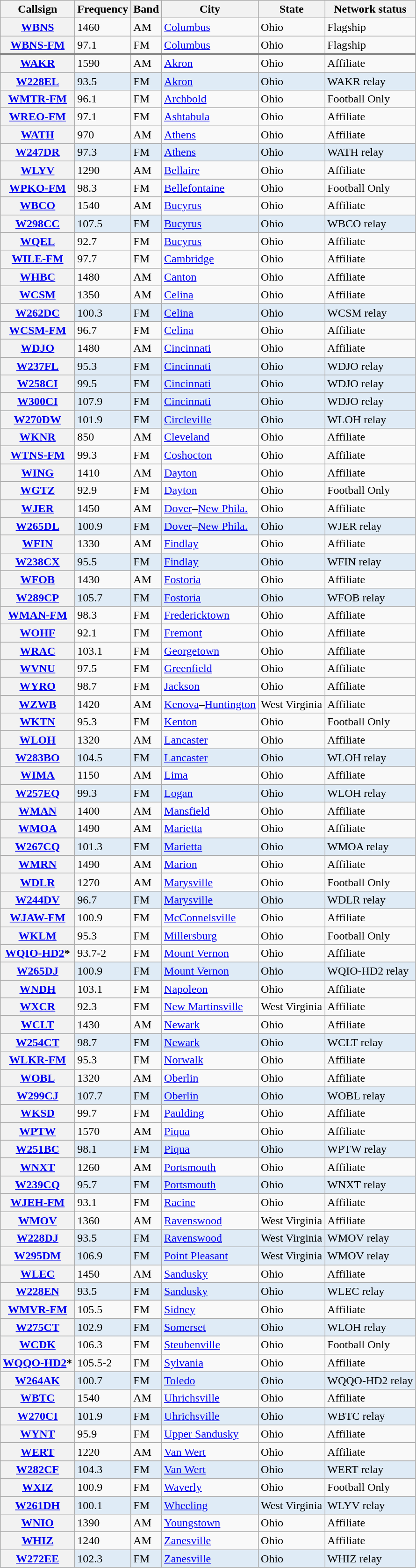<table class="wikitable sortable">
<tr>
<th scope = "col">Callsign</th>
<th scope = "col">Frequency</th>
<th scope = "col">Band</th>
<th scope = "col">City</th>
<th scope = "col">State</th>
<th scope = "col">Network status</th>
</tr>
<tr>
<th scope = "row"><a href='#'>WBNS</a></th>
<td>1460</td>
<td>AM</td>
<td><a href='#'>Columbus</a></td>
<td>Ohio</td>
<td>Flagship</td>
</tr>
<tr style="border-bottom: 2px solid grey">
<th scope = "row"><a href='#'>WBNS-FM</a></th>
<td>97.1</td>
<td>FM</td>
<td><a href='#'>Columbus</a></td>
<td>Ohio</td>
<td>Flagship</td>
</tr>
<tr>
<th scope = "row"><a href='#'>WAKR</a></th>
<td>1590</td>
<td>AM</td>
<td><a href='#'>Akron</a></td>
<td>Ohio</td>
<td>Affiliate</td>
</tr>
<tr style="background-color:#DFEBF6;">
<th scope = "row"><a href='#'>W228EL</a></th>
<td>93.5</td>
<td>FM</td>
<td><a href='#'>Akron</a></td>
<td>Ohio</td>
<td>WAKR relay</td>
</tr>
<tr>
<th scope = "row"><a href='#'>WMTR-FM</a></th>
<td>96.1</td>
<td>FM</td>
<td><a href='#'>Archbold</a></td>
<td>Ohio</td>
<td>Football Only</td>
</tr>
<tr>
<th scope = "row"><a href='#'>WREO-FM</a></th>
<td>97.1</td>
<td>FM</td>
<td><a href='#'>Ashtabula</a></td>
<td>Ohio</td>
<td>Affiliate</td>
</tr>
<tr>
<th scope = "row"><a href='#'>WATH</a></th>
<td>970</td>
<td>AM</td>
<td><a href='#'>Athens</a></td>
<td>Ohio</td>
<td>Affiliate</td>
</tr>
<tr style="background-color:#DFEBF6;">
<th scope = "row"><a href='#'>W247DR</a></th>
<td>97.3</td>
<td>FM</td>
<td><a href='#'>Athens</a></td>
<td>Ohio</td>
<td>WATH relay</td>
</tr>
<tr>
<th scope = "row"><a href='#'>WLYV</a></th>
<td>1290</td>
<td>AM</td>
<td><a href='#'>Bellaire</a></td>
<td>Ohio</td>
<td>Affiliate</td>
</tr>
<tr>
<th scope = "row"><a href='#'>WPKO-FM</a></th>
<td>98.3</td>
<td>FM</td>
<td><a href='#'>Bellefontaine</a></td>
<td>Ohio</td>
<td>Football Only</td>
</tr>
<tr>
<th scope = "row"><a href='#'>WBCO</a></th>
<td>1540</td>
<td>AM</td>
<td><a href='#'>Bucyrus</a></td>
<td>Ohio</td>
<td>Affiliate</td>
</tr>
<tr style="background-color:#DFEBF6;">
<th scope = "row"><a href='#'>W298CC</a></th>
<td>107.5</td>
<td>FM</td>
<td><a href='#'>Bucyrus</a></td>
<td>Ohio</td>
<td>WBCO relay</td>
</tr>
<tr>
<th scope = "row"><a href='#'>WQEL</a></th>
<td>92.7</td>
<td>FM</td>
<td><a href='#'>Bucyrus</a></td>
<td>Ohio</td>
<td>Affiliate</td>
</tr>
<tr>
<th scope = "row"><a href='#'>WILE-FM</a></th>
<td>97.7</td>
<td>FM</td>
<td><a href='#'>Cambridge</a></td>
<td>Ohio</td>
<td>Affiliate</td>
</tr>
<tr>
<th scope = "row"><a href='#'>WHBC</a></th>
<td>1480</td>
<td>AM</td>
<td><a href='#'>Canton</a></td>
<td>Ohio</td>
<td>Affiliate</td>
</tr>
<tr>
<th scope = "row"><a href='#'>WCSM</a></th>
<td>1350</td>
<td>AM</td>
<td><a href='#'>Celina</a></td>
<td>Ohio</td>
<td>Affiliate</td>
</tr>
<tr style="background-color:#DFEBF6;">
<th scope = "row"><a href='#'>W262DC</a></th>
<td>100.3</td>
<td>FM</td>
<td><a href='#'>Celina</a></td>
<td>Ohio</td>
<td>WCSM relay</td>
</tr>
<tr>
<th scope = "row"><a href='#'>WCSM-FM</a></th>
<td>96.7</td>
<td>FM</td>
<td><a href='#'>Celina</a></td>
<td>Ohio</td>
<td>Affiliate</td>
</tr>
<tr>
<th scope = "row"><a href='#'>WDJO</a></th>
<td>1480</td>
<td>AM</td>
<td><a href='#'>Cincinnati</a></td>
<td>Ohio</td>
<td>Affiliate</td>
</tr>
<tr style="background-color:#DFEBF6;">
<th scope = "row"><a href='#'>W237FL</a></th>
<td>95.3</td>
<td>FM</td>
<td><a href='#'>Cincinnati</a></td>
<td>Ohio</td>
<td>WDJO relay</td>
</tr>
<tr style="background-color:#DFEBF6;">
<th scope = "row"><a href='#'>W258CI</a></th>
<td>99.5</td>
<td>FM</td>
<td><a href='#'>Cincinnati</a></td>
<td>Ohio</td>
<td>WDJO relay</td>
</tr>
<tr style="background-color:#DFEBF6;">
<th scope = "row"><a href='#'>W300CI</a></th>
<td>107.9</td>
<td>FM</td>
<td><a href='#'>Cincinnati</a></td>
<td>Ohio</td>
<td>WDJO relay</td>
</tr>
<tr style="background-color:#DFEBF6;">
<th scope = "row"><a href='#'>W270DW</a></th>
<td>101.9</td>
<td>FM</td>
<td><a href='#'>Circleville</a></td>
<td>Ohio</td>
<td>WLOH relay</td>
</tr>
<tr>
<th scope = "row"><a href='#'>WKNR</a></th>
<td>850</td>
<td>AM</td>
<td><a href='#'>Cleveland</a></td>
<td>Ohio</td>
<td>Affiliate</td>
</tr>
<tr>
<th scope = "row"><a href='#'>WTNS-FM</a></th>
<td>99.3</td>
<td>FM</td>
<td><a href='#'>Coshocton</a></td>
<td>Ohio</td>
<td>Affiliate</td>
</tr>
<tr>
<th scope = "row"><a href='#'>WING</a></th>
<td>1410</td>
<td>AM</td>
<td><a href='#'>Dayton</a></td>
<td>Ohio</td>
<td>Affiliate</td>
</tr>
<tr>
<th scope = "row"><a href='#'>WGTZ</a></th>
<td>92.9</td>
<td>FM</td>
<td><a href='#'>Dayton</a></td>
<td>Ohio</td>
<td>Football Only</td>
</tr>
<tr>
<th scope = "row"><a href='#'>WJER</a></th>
<td>1450</td>
<td>AM</td>
<td><a href='#'>Dover</a>–<a href='#'>New Phila.</a></td>
<td>Ohio</td>
<td>Affiliate</td>
</tr>
<tr style="background-color:#DFEBF6;">
<th scope = "row"><a href='#'>W265DL</a></th>
<td>100.9</td>
<td>FM</td>
<td><a href='#'>Dover</a>–<a href='#'>New Phila.</a></td>
<td>Ohio</td>
<td>WJER relay</td>
</tr>
<tr>
<th scope = "row"><a href='#'>WFIN</a></th>
<td>1330</td>
<td>AM</td>
<td><a href='#'>Findlay</a></td>
<td>Ohio</td>
<td>Affiliate</td>
</tr>
<tr style="background-color:#DFEBF6;">
<th scope = "row"><a href='#'>W238CX</a></th>
<td>95.5</td>
<td>FM</td>
<td><a href='#'>Findlay</a></td>
<td>Ohio</td>
<td>WFIN relay</td>
</tr>
<tr>
<th scope = "row"><a href='#'>WFOB</a></th>
<td>1430</td>
<td>AM</td>
<td><a href='#'>Fostoria</a></td>
<td>Ohio</td>
<td>Affiliate</td>
</tr>
<tr style="background-color:#DFEBF6;">
<th scope = "row"><a href='#'>W289CP</a></th>
<td>105.7</td>
<td>FM</td>
<td><a href='#'>Fostoria</a></td>
<td>Ohio</td>
<td>WFOB relay</td>
</tr>
<tr>
<th scope = "row"><a href='#'>WMAN-FM</a></th>
<td>98.3</td>
<td>FM</td>
<td><a href='#'>Fredericktown</a></td>
<td>Ohio</td>
<td>Affiliate</td>
</tr>
<tr>
<th scope = "row"><a href='#'>WOHF</a></th>
<td>92.1</td>
<td>FM</td>
<td><a href='#'>Fremont</a></td>
<td>Ohio</td>
<td>Affiliate</td>
</tr>
<tr>
<th scope = "row"><a href='#'>WRAC</a></th>
<td>103.1</td>
<td>FM</td>
<td><a href='#'>Georgetown</a></td>
<td>Ohio</td>
<td>Affiliate</td>
</tr>
<tr>
<th scope = "row"><a href='#'>WVNU</a></th>
<td>97.5</td>
<td>FM</td>
<td><a href='#'>Greenfield</a></td>
<td>Ohio</td>
<td>Affiliate</td>
</tr>
<tr>
<th scope = "row"><a href='#'>WYRO</a></th>
<td>98.7</td>
<td>FM</td>
<td><a href='#'>Jackson</a></td>
<td>Ohio</td>
<td>Affiliate</td>
</tr>
<tr>
<th scope = "row"><a href='#'>WZWB</a></th>
<td>1420</td>
<td>AM</td>
<td><a href='#'>Kenova</a>–<a href='#'>Huntington</a></td>
<td>West Virginia</td>
<td>Affiliate</td>
</tr>
<tr>
<th scope = "row"><a href='#'>WKTN</a></th>
<td>95.3</td>
<td>FM</td>
<td><a href='#'>Kenton</a></td>
<td>Ohio</td>
<td>Football Only</td>
</tr>
<tr>
<th scope = "row"><a href='#'>WLOH</a></th>
<td>1320</td>
<td>AM</td>
<td><a href='#'>Lancaster</a></td>
<td>Ohio</td>
<td>Affiliate</td>
</tr>
<tr style="background-color:#DFEBF6;">
<th scope = "row"><a href='#'>W283BO</a></th>
<td>104.5</td>
<td>FM</td>
<td><a href='#'>Lancaster</a></td>
<td>Ohio</td>
<td>WLOH relay</td>
</tr>
<tr>
<th scope = "row"><a href='#'>WIMA</a></th>
<td>1150</td>
<td>AM</td>
<td><a href='#'>Lima</a></td>
<td>Ohio</td>
<td>Affiliate</td>
</tr>
<tr style="background-color:#DFEBF6;">
<th scope = "row"><a href='#'>W257EQ</a></th>
<td>99.3</td>
<td>FM</td>
<td><a href='#'>Logan</a></td>
<td>Ohio</td>
<td>WLOH relay</td>
</tr>
<tr>
<th scope = "row"><a href='#'>WMAN</a></th>
<td>1400</td>
<td>AM</td>
<td><a href='#'>Mansfield</a></td>
<td>Ohio</td>
<td>Affiliate</td>
</tr>
<tr>
<th scope = "row"><a href='#'>WMOA</a></th>
<td>1490</td>
<td>AM</td>
<td><a href='#'>Marietta</a></td>
<td>Ohio</td>
<td>Affiliate</td>
</tr>
<tr style="background-color:#DFEBF6;">
<th scope = "row"><a href='#'>W267CQ</a></th>
<td>101.3</td>
<td>FM</td>
<td><a href='#'>Marietta</a></td>
<td>Ohio</td>
<td>WMOA relay</td>
</tr>
<tr>
<th scope = "row"><a href='#'>WMRN</a></th>
<td>1490</td>
<td>AM</td>
<td><a href='#'>Marion</a></td>
<td>Ohio</td>
<td>Affiliate</td>
</tr>
<tr>
<th scope = "row"><a href='#'>WDLR</a></th>
<td>1270</td>
<td>AM</td>
<td><a href='#'>Marysville</a></td>
<td>Ohio</td>
<td>Football Only</td>
</tr>
<tr style="background-color:#DFEBF6;">
<th scope = "row"><a href='#'>W244DV</a></th>
<td>96.7</td>
<td>FM</td>
<td><a href='#'>Marysville</a></td>
<td>Ohio</td>
<td>WDLR relay</td>
</tr>
<tr>
<th scope = "row"><a href='#'>WJAW-FM</a></th>
<td>100.9</td>
<td>FM</td>
<td><a href='#'>McConnelsville</a></td>
<td>Ohio</td>
<td>Affiliate</td>
</tr>
<tr>
<th scope = "row"><a href='#'>WKLM</a></th>
<td>95.3</td>
<td>FM</td>
<td><a href='#'>Millersburg</a></td>
<td>Ohio</td>
<td>Football Only</td>
</tr>
<tr>
<th scope = "row"><a href='#'>WQIO-HD2</a>*</th>
<td>93.7-2</td>
<td>FM</td>
<td><a href='#'>Mount Vernon</a></td>
<td>Ohio</td>
<td>Affiliate</td>
</tr>
<tr style="background-color:#DFEBF6;">
<th scope = "row"><a href='#'>W265DJ</a></th>
<td>100.9</td>
<td>FM</td>
<td><a href='#'>Mount Vernon</a></td>
<td>Ohio</td>
<td>WQIO-HD2 relay</td>
</tr>
<tr>
<th scope = "row"><a href='#'>WNDH</a></th>
<td>103.1</td>
<td>FM</td>
<td><a href='#'>Napoleon</a></td>
<td>Ohio</td>
<td>Affiliate</td>
</tr>
<tr>
<th scope = "row"><a href='#'>WXCR</a></th>
<td>92.3</td>
<td>FM</td>
<td><a href='#'>New Martinsville</a></td>
<td>West Virginia</td>
<td>Affiliate</td>
</tr>
<tr>
<th scope = "row"><a href='#'>WCLT</a></th>
<td>1430</td>
<td>AM</td>
<td><a href='#'>Newark</a></td>
<td>Ohio</td>
<td>Affiliate</td>
</tr>
<tr style="background-color:#DFEBF6;">
<th scope = "row"><a href='#'>W254CT</a></th>
<td>98.7</td>
<td>FM</td>
<td><a href='#'>Newark</a></td>
<td>Ohio</td>
<td>WCLT relay</td>
</tr>
<tr>
<th scope = "row"><a href='#'>WLKR-FM</a></th>
<td>95.3</td>
<td>FM</td>
<td><a href='#'>Norwalk</a></td>
<td>Ohio</td>
<td>Affiliate</td>
</tr>
<tr>
<th scope="row"><a href='#'>WOBL</a></th>
<td data-sort-value="001320">1320</td>
<td>AM</td>
<td><a href='#'>Oberlin</a></td>
<td>Ohio</td>
<td>Affiliate</td>
</tr>
<tr style="background-color:#DFEBF6;">
<th scope="row"><a href='#'>W299CJ</a></th>
<td data-sort-value="107790">107.7</td>
<td>FM</td>
<td><a href='#'>Oberlin</a></td>
<td>Ohio</td>
<td>WOBL relay</td>
</tr>
<tr>
<th scope = "row"><a href='#'>WKSD</a></th>
<td>99.7</td>
<td>FM</td>
<td><a href='#'>Paulding</a></td>
<td>Ohio</td>
<td>Affiliate</td>
</tr>
<tr>
<th scope = "row"><a href='#'>WPTW</a></th>
<td>1570</td>
<td>AM</td>
<td><a href='#'>Piqua</a></td>
<td>Ohio</td>
<td>Affiliate</td>
</tr>
<tr style="background-color:#DFEBF6;">
<th scope = "row"><a href='#'>W251BC</a></th>
<td>98.1</td>
<td>FM</td>
<td><a href='#'>Piqua</a></td>
<td>Ohio</td>
<td>WPTW relay</td>
</tr>
<tr>
<th scope = "row"><a href='#'>WNXT</a></th>
<td>1260</td>
<td>AM</td>
<td><a href='#'>Portsmouth</a></td>
<td>Ohio</td>
<td>Affiliate</td>
</tr>
<tr style="background-color:#DFEBF6;">
<th scope = "row"><a href='#'>W239CQ</a></th>
<td>95.7</td>
<td>FM</td>
<td><a href='#'>Portsmouth</a></td>
<td>Ohio</td>
<td>WNXT relay</td>
</tr>
<tr>
<th scope = "row"><a href='#'>WJEH-FM</a></th>
<td>93.1</td>
<td>FM</td>
<td><a href='#'>Racine</a></td>
<td>Ohio</td>
<td>Affiliate</td>
</tr>
<tr>
<th scope = "row"><a href='#'>WMOV</a></th>
<td>1360</td>
<td>AM</td>
<td><a href='#'>Ravenswood</a></td>
<td>West Virginia</td>
<td>Affiliate</td>
</tr>
<tr style="background-color:#DFEBF6;">
<th scope = "row"><a href='#'>W228DJ</a></th>
<td>93.5</td>
<td>FM</td>
<td><a href='#'>Ravenswood</a></td>
<td>West Virginia</td>
<td>WMOV relay</td>
</tr>
<tr style="background-color:#DFEBF6;">
<th scope = "row"><a href='#'>W295DM</a></th>
<td>106.9</td>
<td>FM</td>
<td><a href='#'>Point Pleasant</a></td>
<td>West Virginia</td>
<td>WMOV relay</td>
</tr>
<tr>
<th scope = "row"><a href='#'>WLEC</a></th>
<td>1450</td>
<td>AM</td>
<td><a href='#'>Sandusky</a></td>
<td>Ohio</td>
<td>Affiliate</td>
</tr>
<tr style="background-color:#DFEBF6;">
<th scope = "row"><a href='#'>W228EN</a></th>
<td>93.5</td>
<td>FM</td>
<td><a href='#'>Sandusky</a></td>
<td>Ohio</td>
<td>WLEC relay</td>
</tr>
<tr>
<th scope = "row"><a href='#'>WMVR-FM</a></th>
<td>105.5</td>
<td>FM</td>
<td><a href='#'>Sidney</a></td>
<td>Ohio</td>
<td>Affiliate</td>
</tr>
<tr style="background-color:#DFEBF6;">
<th scope = "row"><a href='#'>W275CT</a></th>
<td>102.9</td>
<td>FM</td>
<td><a href='#'>Somerset</a></td>
<td>Ohio</td>
<td>WLOH relay</td>
</tr>
<tr>
<th scope = "row"><a href='#'>WCDK</a></th>
<td>106.3</td>
<td>FM</td>
<td><a href='#'>Steubenville</a></td>
<td>Ohio</td>
<td>Football Only</td>
</tr>
<tr>
<th scope = "row"><a href='#'>WQQO-HD2</a>*</th>
<td>105.5-2</td>
<td>FM</td>
<td><a href='#'>Sylvania</a></td>
<td>Ohio</td>
<td>Affiliate</td>
</tr>
<tr style="background-color:#DFEBF6;">
<th scope = "row"><a href='#'>W264AK</a></th>
<td>100.7</td>
<td>FM</td>
<td><a href='#'>Toledo</a></td>
<td>Ohio</td>
<td>WQQO-HD2 relay</td>
</tr>
<tr>
<th scope = "row"><a href='#'>WBTC</a></th>
<td>1540</td>
<td>AM</td>
<td><a href='#'>Uhrichsville</a></td>
<td>Ohio</td>
<td>Affiliate</td>
</tr>
<tr style="background-color:#DFEBF6;">
<th scope = "row"><a href='#'>W270CI</a></th>
<td>101.9</td>
<td>FM</td>
<td><a href='#'>Uhrichsville</a></td>
<td>Ohio</td>
<td>WBTC relay</td>
</tr>
<tr>
<th scope = "row"><a href='#'>WYNT</a></th>
<td>95.9</td>
<td>FM</td>
<td><a href='#'>Upper Sandusky</a></td>
<td>Ohio</td>
<td>Affiliate</td>
</tr>
<tr>
<th scope = "row"><a href='#'>WERT</a></th>
<td>1220</td>
<td>AM</td>
<td><a href='#'>Van Wert</a></td>
<td>Ohio</td>
<td>Affiliate</td>
</tr>
<tr style="background-color:#DFEBF6;">
<th scope = "row"><a href='#'>W282CF</a></th>
<td>104.3</td>
<td>FM</td>
<td><a href='#'>Van Wert</a></td>
<td>Ohio</td>
<td>WERT relay</td>
</tr>
<tr>
<th scope = "row"><a href='#'>WXIZ</a></th>
<td>100.9</td>
<td>FM</td>
<td><a href='#'>Waverly</a></td>
<td>Ohio</td>
<td>Football Only</td>
</tr>
<tr style="background-color:#DFEBF6;">
<th scope = "row"><a href='#'>W261DH</a></th>
<td>100.1</td>
<td>FM</td>
<td><a href='#'>Wheeling</a></td>
<td>West Virginia</td>
<td>WLYV relay</td>
</tr>
<tr>
<th scope = "row"><a href='#'>WNIO</a></th>
<td>1390</td>
<td>AM</td>
<td><a href='#'>Youngstown</a></td>
<td>Ohio</td>
<td>Affiliate</td>
</tr>
<tr>
<th scope = "row"><a href='#'>WHIZ</a></th>
<td>1240</td>
<td>AM</td>
<td><a href='#'>Zanesville</a></td>
<td>Ohio</td>
<td>Affiliate</td>
</tr>
<tr style="background-color:#DFEBF6;">
<th scope = "row"><a href='#'>W272EE</a></th>
<td>102.3</td>
<td>FM</td>
<td><a href='#'>Zanesville</a></td>
<td>Ohio</td>
<td>WHIZ relay</td>
</tr>
</table>
